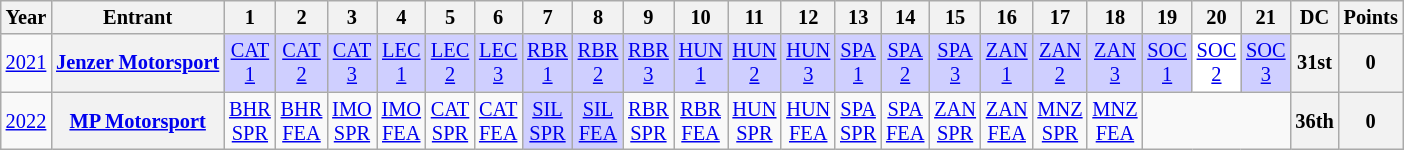<table class="wikitable" style="text-align:center; font-size:85%">
<tr>
<th>Year</th>
<th>Entrant</th>
<th>1</th>
<th>2</th>
<th>3</th>
<th>4</th>
<th>5</th>
<th>6</th>
<th>7</th>
<th>8</th>
<th>9</th>
<th>10</th>
<th>11</th>
<th>12</th>
<th>13</th>
<th>14</th>
<th>15</th>
<th>16</th>
<th>17</th>
<th>18</th>
<th>19</th>
<th>20</th>
<th>21</th>
<th>DC</th>
<th>Points</th>
</tr>
<tr>
<td><a href='#'>2021</a></td>
<th nowrap><a href='#'>Jenzer Motorsport</a></th>
<td style="background:#CFCFFF;"><a href='#'>CAT<br>1</a><br></td>
<td style="background:#CFCFFF;"><a href='#'>CAT<br>2</a><br></td>
<td style="background:#CFCFFF;"><a href='#'>CAT<br>3</a><br></td>
<td style="background:#CFCFFF;"><a href='#'>LEC<br>1</a><br></td>
<td style="background:#CFCFFF;"><a href='#'>LEC<br>2</a><br></td>
<td style="background:#CFCFFF;"><a href='#'>LEC<br>3</a><br></td>
<td style="background:#CFCFFF;"><a href='#'>RBR<br>1</a><br></td>
<td style="background:#CFCFFF;"><a href='#'>RBR<br>2</a><br></td>
<td style="background:#CFCFFF;"><a href='#'>RBR<br>3</a><br></td>
<td style="background:#CFCFFF;"><a href='#'>HUN<br>1</a><br></td>
<td style="background:#CFCFFF;"><a href='#'>HUN<br>2</a><br></td>
<td style="background:#CFCFFF;"><a href='#'>HUN<br>3</a><br></td>
<td style="background:#CFCFFF;"><a href='#'>SPA<br>1</a><br></td>
<td style="background:#CFCFFF;"><a href='#'>SPA<br>2</a><br></td>
<td style="background:#CFCFFF;"><a href='#'>SPA<br>3</a><br></td>
<td style="background:#CFCFFF;"><a href='#'>ZAN<br>1</a><br></td>
<td style="background:#CFCFFF;"><a href='#'>ZAN<br>2</a><br></td>
<td style="background:#CFCFFF;"><a href='#'>ZAN<br>3</a><br></td>
<td style="background:#CFCFFF;"><a href='#'>SOC<br>1</a><br></td>
<td style="background:#FFFFFF;"><a href='#'>SOC<br>2</a><br></td>
<td style="background:#CFCFFF;"><a href='#'>SOC<br>3</a><br></td>
<th>31st</th>
<th>0</th>
</tr>
<tr>
<td><a href='#'>2022</a></td>
<th nowrap><a href='#'>MP Motorsport</a></th>
<td><a href='#'>BHR<br>SPR</a></td>
<td><a href='#'>BHR<br>FEA</a></td>
<td><a href='#'>IMO<br>SPR</a></td>
<td><a href='#'>IMO<br>FEA</a></td>
<td><a href='#'>CAT<br>SPR</a></td>
<td><a href='#'>CAT<br>FEA</a></td>
<td style="background:#CFCFFF;"><a href='#'>SIL<br>SPR</a><br></td>
<td style="background:#CFCFFF;"><a href='#'>SIL<br>FEA</a><br></td>
<td><a href='#'>RBR<br>SPR</a></td>
<td><a href='#'>RBR<br>FEA</a></td>
<td><a href='#'>HUN<br>SPR</a></td>
<td><a href='#'>HUN<br>FEA</a></td>
<td><a href='#'>SPA<br>SPR</a></td>
<td><a href='#'>SPA<br>FEA</a></td>
<td><a href='#'>ZAN<br>SPR</a></td>
<td><a href='#'>ZAN<br>FEA</a></td>
<td><a href='#'>MNZ<br>SPR</a></td>
<td><a href='#'>MNZ<br>FEA</a></td>
<td colspan=3></td>
<th>36th</th>
<th>0</th>
</tr>
</table>
